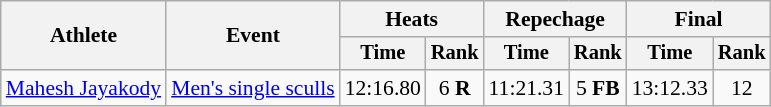<table class="wikitable" style="font-size:90%">
<tr>
<th rowspan=2>Athlete</th>
<th rowspan=2>Event</th>
<th colspan=2>Heats</th>
<th colspan=2>Repechage</th>
<th colspan=2>Final</th>
</tr>
<tr style="font-size:95%">
<th>Time</th>
<th>Rank</th>
<th>Time</th>
<th>Rank</th>
<th>Time</th>
<th>Rank</th>
</tr>
<tr align=center>
<td align=left><a href='#'>Mahesh Jayakody</a></td>
<td align=left><a href='#'>Men's single sculls</a></td>
<td>12:16.80</td>
<td>6 <strong>R</strong></td>
<td>11:21.31</td>
<td>5 <strong>FB</strong></td>
<td>13:12.33</td>
<td>12</td>
</tr>
</table>
